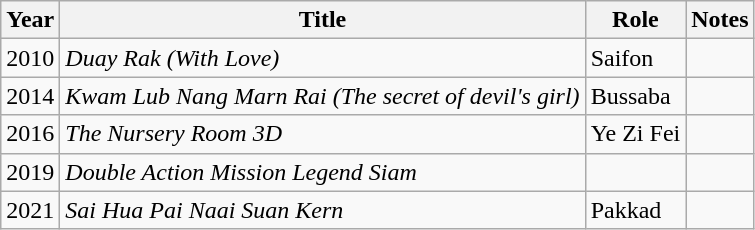<table class="wikitable sortable">
<tr>
<th>Year</th>
<th>Title</th>
<th>Role</th>
<th class="unsortable">Notes</th>
</tr>
<tr>
<td>2010</td>
<td><em> Duay Rak (With Love)</em></td>
<td>Saifon</td>
<td></td>
</tr>
<tr>
<td>2014</td>
<td><em>Kwam Lub Nang Marn Rai (The secret of devil's girl)</em></td>
<td>Bussaba</td>
<td></td>
</tr>
<tr>
<td>2016</td>
<td><em> The Nursery Room 3D </em></td>
<td>Ye Zi Fei</td>
<td></td>
</tr>
<tr>
<td>2019</td>
<td><em> Double Action Mission Legend Siam </em></td>
<td></td>
<td></td>
</tr>
<tr>
<td>2021</td>
<td><em>Sai Hua Pai Naai Suan Kern</em></td>
<td>Pakkad</td>
<td></td>
</tr>
</table>
